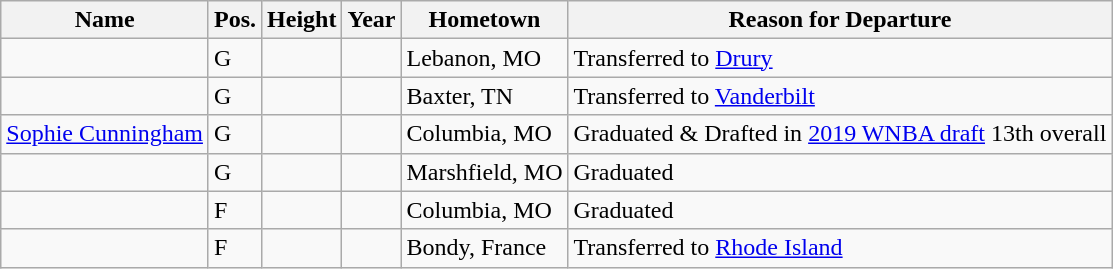<table class="wikitable sortable" style="font-size:100%;" border="1">
<tr>
<th>Name</th>
<th>Pos.</th>
<th>Height</th>
<th>Year</th>
<th>Hometown</th>
<th ! class="unsortable">Reason for Departure</th>
</tr>
<tr>
<td></td>
<td>G</td>
<td></td>
<td></td>
<td>Lebanon, MO</td>
<td>Transferred to <a href='#'>Drury</a></td>
</tr>
<tr>
<td></td>
<td>G</td>
<td></td>
<td></td>
<td>Baxter, TN</td>
<td>Transferred to <a href='#'>Vanderbilt</a></td>
</tr>
<tr>
<td><a href='#'>Sophie Cunningham</a></td>
<td>G</td>
<td></td>
<td></td>
<td>Columbia, MO</td>
<td>Graduated & Drafted in <a href='#'>2019 WNBA draft</a> 13th overall</td>
</tr>
<tr>
<td></td>
<td>G</td>
<td></td>
<td></td>
<td>Marshfield, MO</td>
<td>Graduated</td>
</tr>
<tr>
<td></td>
<td>F</td>
<td></td>
<td></td>
<td>Columbia, MO</td>
<td>Graduated</td>
</tr>
<tr>
<td></td>
<td>F</td>
<td></td>
<td></td>
<td>Bondy, France</td>
<td>Transferred to <a href='#'>Rhode Island</a></td>
</tr>
</table>
